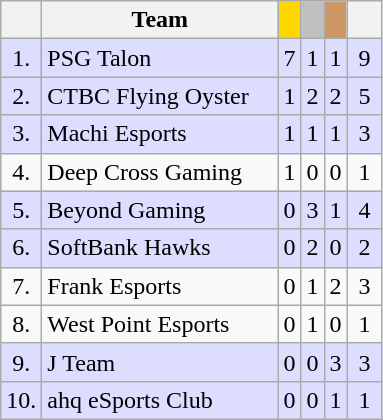<table class="wikitable" style="text-align: center; white-space: nowrap">
<tr>
<th></th>
<th style="width:150px">Team</th>
<th style="background:gold"></th>
<th style="background:silver"></th>
<th style="background:#C96"></th>
<th style="width:16px"></th>
</tr>
<tr bgcolor=#DDDDFF>
<td>1.</td>
<td style="text-align: left"> PSG Talon</td>
<td>7</td>
<td>1</td>
<td>1</td>
<td>9</td>
</tr>
<tr bgcolor=#DDDDFF>
<td>2.</td>
<td style="text-align: left"> CTBC Flying Oyster</td>
<td>1</td>
<td>2</td>
<td>2</td>
<td>5</td>
</tr>
<tr bgcolor=#DDDDFF>
<td>3.</td>
<td style="text-align: left"> Machi Esports</td>
<td>1</td>
<td>1</td>
<td>1</td>
<td>3</td>
</tr>
<tr>
<td>4.</td>
<td style="text-align: left"> Deep Cross Gaming</td>
<td>1</td>
<td>0</td>
<td>0</td>
<td>1</td>
</tr>
<tr bgcolor=#DDDDFF>
<td>5.</td>
<td style="text-align: left"> Beyond Gaming</td>
<td>0</td>
<td>3</td>
<td>1</td>
<td>4</td>
</tr>
<tr bgcolor=#DDDDFF>
<td>6.</td>
<td style="text-align: left"> SoftBank Hawks</td>
<td>0</td>
<td>2</td>
<td>0</td>
<td>2</td>
</tr>
<tr>
<td>7.</td>
<td style="text-align: left"> Frank Esports</td>
<td>0</td>
<td>1</td>
<td>2</td>
<td>3</td>
</tr>
<tr>
<td>8.</td>
<td style="text-align: left"> West Point Esports</td>
<td>0</td>
<td>1</td>
<td>0</td>
<td>1</td>
</tr>
<tr bgcolor=#DDDDFF>
<td>9.</td>
<td style="text-align: left"> J Team</td>
<td>0</td>
<td>0</td>
<td>3</td>
<td>3</td>
</tr>
<tr bgcolor="#DDDDFF">
<td>10.</td>
<td style="text-align: left"> ahq eSports Club</td>
<td>0</td>
<td>0</td>
<td>1</td>
<td>1</td>
</tr>
</table>
